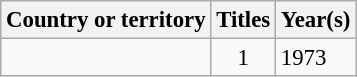<table class="wikitable" style="font-size:95%;">
<tr>
<th>Country or territory</th>
<th>Titles</th>
<th>Year(s)</th>
</tr>
<tr>
<td></td>
<td rowspan="1" style="text-align:center;">1</td>
<td>1973</td>
</tr>
</table>
